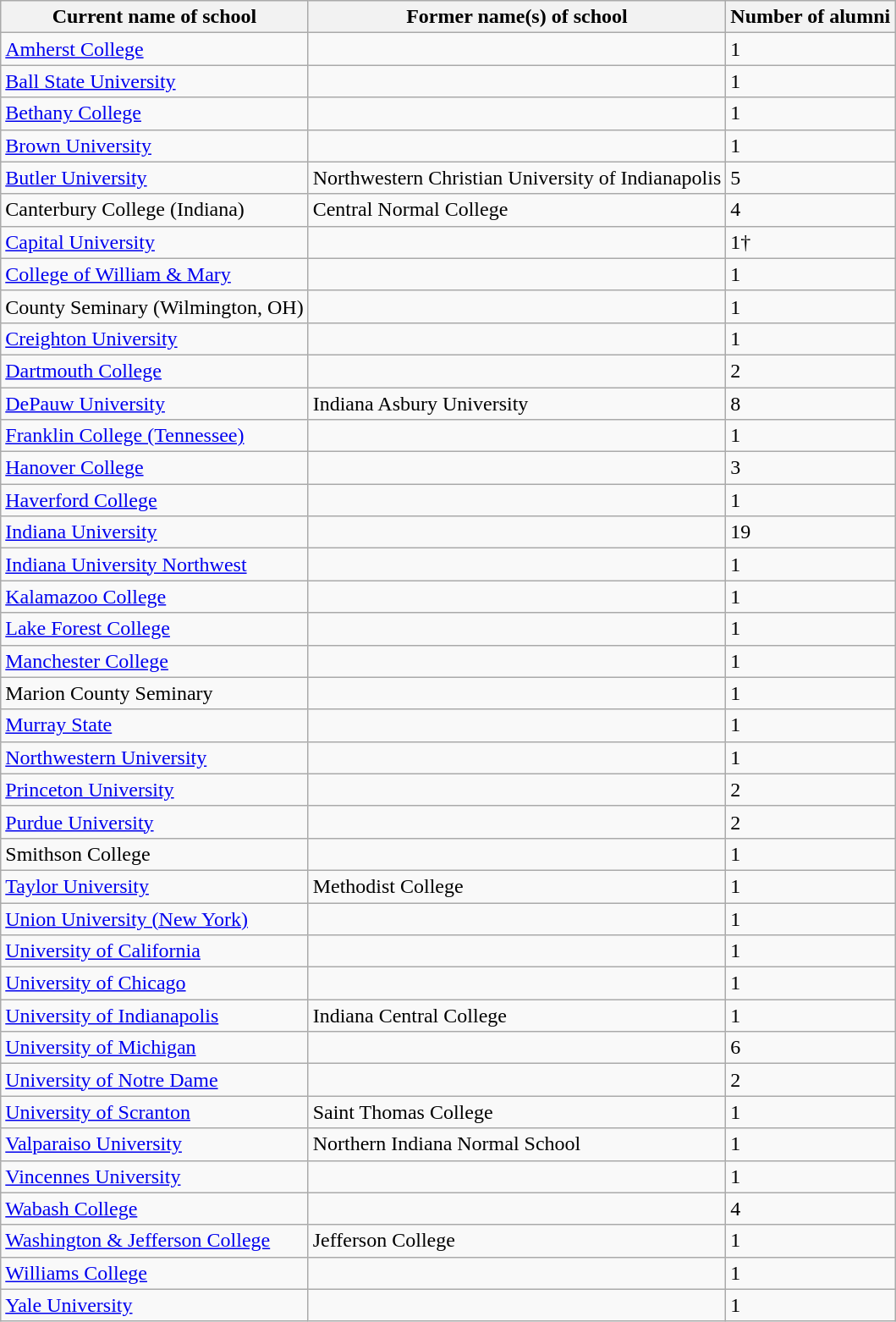<table class="wikitable sortable">
<tr>
<th>Current name of school</th>
<th>Former name(s) of school</th>
<th>Number of alumni</th>
</tr>
<tr>
<td><a href='#'>Amherst College</a></td>
<td></td>
<td>1</td>
</tr>
<tr>
<td><a href='#'>Ball State University</a></td>
<td></td>
<td>1</td>
</tr>
<tr>
<td><a href='#'>Bethany College</a></td>
<td></td>
<td>1</td>
</tr>
<tr>
<td><a href='#'>Brown University</a></td>
<td></td>
<td>1</td>
</tr>
<tr>
<td><a href='#'>Butler University</a></td>
<td>Northwestern Christian University of Indianapolis</td>
<td>5</td>
</tr>
<tr>
<td>Canterbury College (Indiana)</td>
<td>Central Normal College</td>
<td>4</td>
</tr>
<tr>
<td><a href='#'>Capital University</a></td>
<td></td>
<td>1†</td>
</tr>
<tr>
<td><a href='#'>College of William & Mary</a></td>
<td></td>
<td>1</td>
</tr>
<tr>
<td>County Seminary (Wilmington, OH)</td>
<td></td>
<td>1</td>
</tr>
<tr>
<td><a href='#'>Creighton University</a></td>
<td></td>
<td>1</td>
</tr>
<tr>
<td><a href='#'>Dartmouth College</a></td>
<td></td>
<td>2</td>
</tr>
<tr>
<td><a href='#'>DePauw University</a></td>
<td>Indiana Asbury University</td>
<td>8</td>
</tr>
<tr>
<td><a href='#'>Franklin College (Tennessee)</a></td>
<td></td>
<td>1</td>
</tr>
<tr>
<td><a href='#'>Hanover College</a></td>
<td></td>
<td>3</td>
</tr>
<tr>
<td><a href='#'>Haverford College</a></td>
<td></td>
<td>1</td>
</tr>
<tr>
<td><a href='#'>Indiana University</a></td>
<td></td>
<td>19</td>
</tr>
<tr>
<td><a href='#'>Indiana University Northwest</a></td>
<td></td>
<td>1</td>
</tr>
<tr>
<td><a href='#'>Kalamazoo College</a></td>
<td></td>
<td>1</td>
</tr>
<tr>
<td><a href='#'>Lake Forest College</a></td>
<td></td>
<td>1</td>
</tr>
<tr>
<td><a href='#'>Manchester College</a></td>
<td></td>
<td>1</td>
</tr>
<tr>
<td>Marion County Seminary</td>
<td></td>
<td>1</td>
</tr>
<tr>
<td><a href='#'>Murray State</a></td>
<td></td>
<td>1</td>
</tr>
<tr>
<td><a href='#'>Northwestern University</a></td>
<td></td>
<td>1</td>
</tr>
<tr>
<td><a href='#'>Princeton University</a></td>
<td></td>
<td>2</td>
</tr>
<tr>
<td><a href='#'>Purdue University</a></td>
<td></td>
<td>2</td>
</tr>
<tr>
<td>Smithson College</td>
<td></td>
<td>1</td>
</tr>
<tr>
<td><a href='#'>Taylor University</a></td>
<td>Methodist College</td>
<td>1</td>
</tr>
<tr>
<td><a href='#'>Union University (New York)</a></td>
<td></td>
<td>1</td>
</tr>
<tr>
<td><a href='#'>University of California</a></td>
<td></td>
<td>1</td>
</tr>
<tr>
<td><a href='#'>University of Chicago</a></td>
<td></td>
<td>1</td>
</tr>
<tr>
<td><a href='#'>University of Indianapolis</a></td>
<td>Indiana Central College</td>
<td>1</td>
</tr>
<tr>
<td><a href='#'>University of Michigan</a></td>
<td></td>
<td>6</td>
</tr>
<tr>
<td><a href='#'>University of Notre Dame</a></td>
<td></td>
<td>2</td>
</tr>
<tr>
<td><a href='#'>University of Scranton</a></td>
<td>Saint Thomas College</td>
<td>1</td>
</tr>
<tr>
<td><a href='#'>Valparaiso University</a></td>
<td>Northern Indiana Normal School</td>
<td>1</td>
</tr>
<tr>
<td><a href='#'>Vincennes University</a></td>
<td></td>
<td>1</td>
</tr>
<tr>
<td><a href='#'>Wabash College</a></td>
<td></td>
<td>4</td>
</tr>
<tr>
<td><a href='#'>Washington & Jefferson College</a></td>
<td>Jefferson College</td>
<td>1</td>
</tr>
<tr>
<td><a href='#'>Williams College</a></td>
<td></td>
<td>1</td>
</tr>
<tr>
<td><a href='#'>Yale University</a></td>
<td></td>
<td>1</td>
</tr>
</table>
